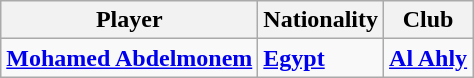<table class="wikitable">
<tr>
<th>Player</th>
<th>Nationality</th>
<th>Club</th>
</tr>
<tr>
<td><strong><a href='#'>Mohamed Abdelmonem</a></strong></td>
<td><strong> <a href='#'>Egypt</a></strong></td>
<td><strong><a href='#'>Al Ahly</a></strong></td>
</tr>
</table>
